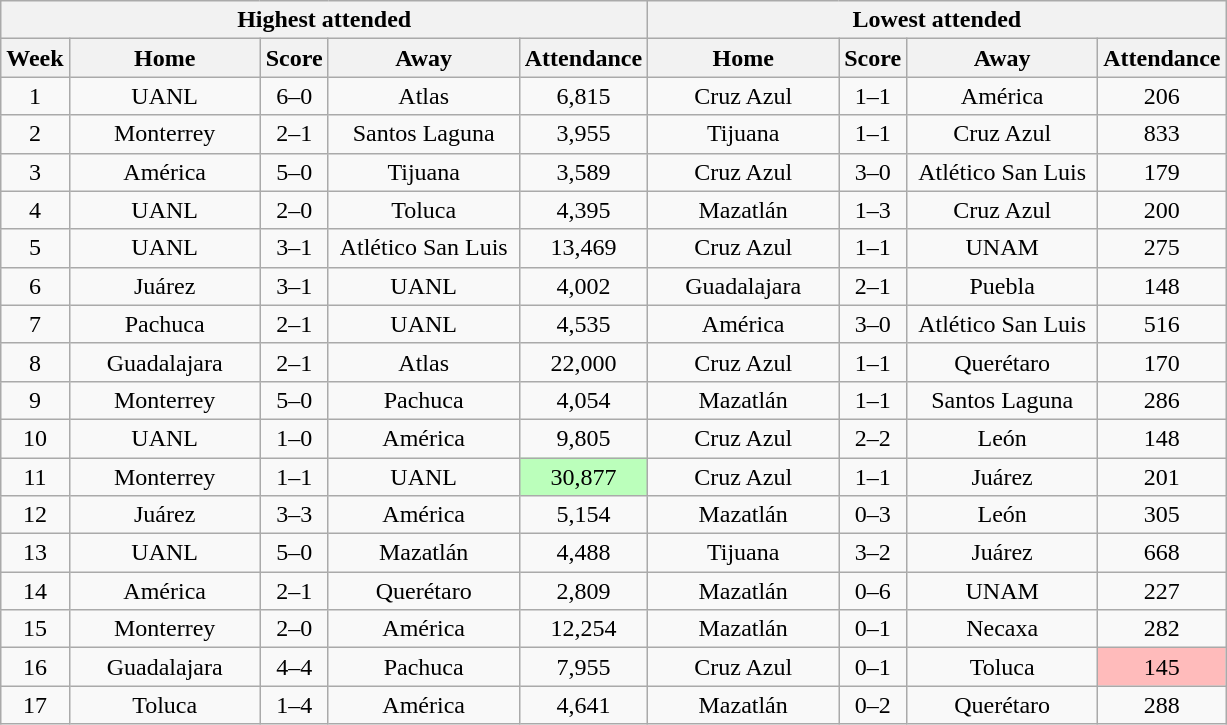<table class="wikitable" style="text-align:center">
<tr>
<th colspan=5>Highest attended</th>
<th colspan=4>Lowest attended</th>
</tr>
<tr>
<th>Week</th>
<th class="unsortable" width=120>Home</th>
<th>Score</th>
<th class="unsortable" width=120>Away</th>
<th>Attendance</th>
<th class="unsortable" width=120>Home</th>
<th>Score</th>
<th class="unsortable" width=120>Away</th>
<th>Attendance</th>
</tr>
<tr>
<td>1</td>
<td>UANL</td>
<td>6–0</td>
<td>Atlas</td>
<td>6,815</td>
<td>Cruz Azul</td>
<td>1–1</td>
<td>América</td>
<td>206</td>
</tr>
<tr>
<td>2</td>
<td>Monterrey</td>
<td>2–1</td>
<td>Santos Laguna</td>
<td>3,955</td>
<td>Tijuana</td>
<td>1–1</td>
<td>Cruz Azul</td>
<td>833</td>
</tr>
<tr>
<td>3</td>
<td>América</td>
<td>5–0</td>
<td>Tijuana</td>
<td>3,589</td>
<td>Cruz Azul</td>
<td>3–0</td>
<td>Atlético San Luis</td>
<td>179</td>
</tr>
<tr>
<td>4</td>
<td>UANL</td>
<td>2–0</td>
<td>Toluca</td>
<td>4,395</td>
<td>Mazatlán</td>
<td>1–3</td>
<td>Cruz Azul</td>
<td>200</td>
</tr>
<tr>
<td>5</td>
<td>UANL</td>
<td>3–1</td>
<td>Atlético San Luis</td>
<td>13,469</td>
<td>Cruz Azul</td>
<td>1–1</td>
<td>UNAM</td>
<td>275</td>
</tr>
<tr>
<td>6</td>
<td>Juárez</td>
<td>3–1</td>
<td>UANL</td>
<td>4,002</td>
<td>Guadalajara</td>
<td>2–1</td>
<td>Puebla</td>
<td>148</td>
</tr>
<tr>
<td>7</td>
<td>Pachuca</td>
<td>2–1</td>
<td>UANL</td>
<td>4,535</td>
<td>América</td>
<td>3–0</td>
<td>Atlético San Luis</td>
<td>516</td>
</tr>
<tr>
<td>8</td>
<td>Guadalajara</td>
<td>2–1</td>
<td>Atlas</td>
<td>22,000</td>
<td>Cruz Azul</td>
<td>1–1</td>
<td>Querétaro</td>
<td>170</td>
</tr>
<tr>
<td>9</td>
<td>Monterrey</td>
<td>5–0</td>
<td>Pachuca</td>
<td>4,054</td>
<td>Mazatlán</td>
<td>1–1</td>
<td>Santos Laguna</td>
<td>286</td>
</tr>
<tr>
<td>10</td>
<td>UANL</td>
<td>1–0</td>
<td>América</td>
<td>9,805</td>
<td>Cruz Azul</td>
<td>2–2</td>
<td>León</td>
<td>148</td>
</tr>
<tr>
<td>11</td>
<td>Monterrey</td>
<td>1–1</td>
<td>UANL</td>
<td bgcolor=BBFFBB>30,877</td>
<td>Cruz Azul</td>
<td>1–1</td>
<td>Juárez</td>
<td>201</td>
</tr>
<tr>
<td>12</td>
<td>Juárez</td>
<td>3–3</td>
<td>América</td>
<td>5,154</td>
<td>Mazatlán</td>
<td>0–3</td>
<td>León</td>
<td>305</td>
</tr>
<tr>
<td>13</td>
<td>UANL</td>
<td>5–0</td>
<td>Mazatlán</td>
<td>4,488</td>
<td>Tijuana</td>
<td>3–2</td>
<td>Juárez</td>
<td>668</td>
</tr>
<tr>
<td>14</td>
<td>América</td>
<td>2–1</td>
<td>Querétaro</td>
<td>2,809</td>
<td>Mazatlán</td>
<td>0–6</td>
<td>UNAM</td>
<td>227</td>
</tr>
<tr>
<td>15</td>
<td>Monterrey</td>
<td>2–0</td>
<td>América</td>
<td>12,254</td>
<td>Mazatlán</td>
<td>0–1</td>
<td>Necaxa</td>
<td>282</td>
</tr>
<tr>
<td>16</td>
<td>Guadalajara</td>
<td>4–4</td>
<td>Pachuca</td>
<td>7,955</td>
<td>Cruz Azul</td>
<td>0–1</td>
<td>Toluca</td>
<td bgcolor=FFBBBB>145</td>
</tr>
<tr>
<td>17</td>
<td>Toluca</td>
<td>1–4</td>
<td>América</td>
<td>4,641</td>
<td>Mazatlán</td>
<td>0–2</td>
<td>Querétaro</td>
<td>288</td>
</tr>
</table>
